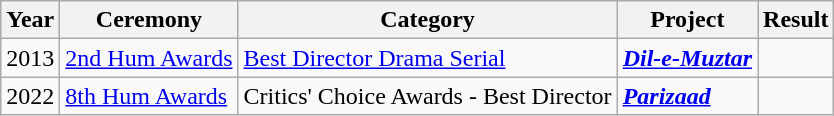<table class="wikitable">
<tr>
<th>Year</th>
<th>Ceremony</th>
<th>Category</th>
<th>Project</th>
<th>Result</th>
</tr>
<tr>
<td>2013</td>
<td><a href='#'>2nd Hum Awards</a></td>
<td><a href='#'>Best Director Drama Serial</a></td>
<td><strong><em><a href='#'>Dil-e-Muztar</a></em></strong></td>
<td></td>
</tr>
<tr>
<td>2022</td>
<td><a href='#'>8th Hum Awards</a></td>
<td>Critics' Choice Awards - Best Director</td>
<td><strong><em><a href='#'>Parizaad</a></em></strong></td>
<td></td>
</tr>
</table>
